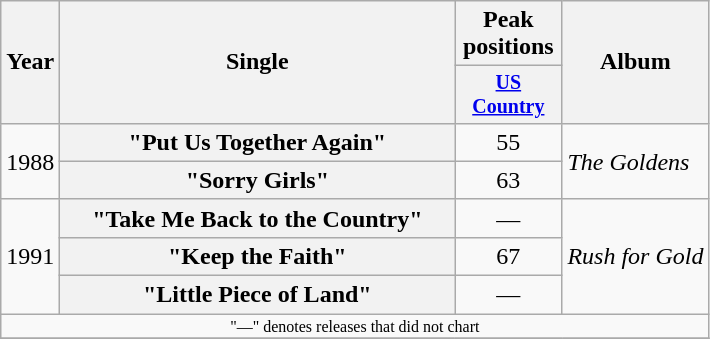<table class="wikitable plainrowheaders" style="text-align:center;">
<tr>
<th rowspan="2">Year</th>
<th rowspan="2" style="width:16em;">Single</th>
<th>Peak positions</th>
<th rowspan="2">Album</th>
</tr>
<tr style="font-size:smaller;">
<th width="65"><a href='#'>US Country</a><br></th>
</tr>
<tr>
<td rowspan="2">1988</td>
<th scope="row">"Put Us Together Again"</th>
<td>55</td>
<td align="left" rowspan="2"><em>The Goldens</em></td>
</tr>
<tr>
<th scope="row">"Sorry Girls"</th>
<td>63</td>
</tr>
<tr>
<td rowspan="3">1991</td>
<th scope="row">"Take Me Back to the Country"</th>
<td>—</td>
<td align="left" rowspan="3"><em>Rush for Gold</em></td>
</tr>
<tr>
<th scope="row">"Keep the Faith"</th>
<td>67</td>
</tr>
<tr>
<th scope="row">"Little Piece of Land"</th>
<td>—</td>
</tr>
<tr>
<td colspan="4" style="font-size:8pt">"—" denotes releases that did not chart</td>
</tr>
<tr>
</tr>
</table>
